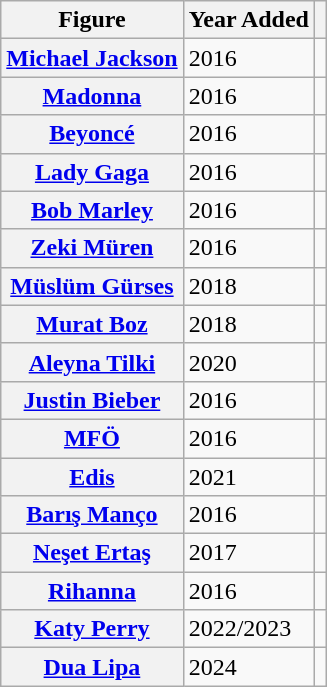<table class="wikitable sortable plainrowheaders">
<tr style="text-align:center;">
<th scope="col">Figure</th>
<th scope="col">Year Added</th>
<th scope="col"></th>
</tr>
<tr>
<th scope="row"><a href='#'>Michael Jackson</a></th>
<td>2016</td>
<td style="text-align:center;"></td>
</tr>
<tr>
<th scope="row"><a href='#'>Madonna</a></th>
<td>2016</td>
<td style="text-align:center;"></td>
</tr>
<tr>
<th scope="row"><a href='#'>Beyoncé</a></th>
<td>2016</td>
<td style="text-align:center;"></td>
</tr>
<tr>
<th scope="row"><a href='#'>Lady Gaga</a></th>
<td>2016</td>
<td style="text-align:center;"></td>
</tr>
<tr>
<th scope="row"><a href='#'>Bob Marley</a></th>
<td>2016</td>
<td style="text-align:center;"></td>
</tr>
<tr>
<th scope="row"><a href='#'>Zeki Müren</a></th>
<td>2016</td>
<td style="text-align:center;"></td>
</tr>
<tr>
<th scope="row"><a href='#'>Müslüm Gürses</a></th>
<td>2018</td>
<td style="text-align:center;"></td>
</tr>
<tr>
<th scope="row"><a href='#'>Murat Boz</a></th>
<td>2018</td>
<td style="text-align:center;"></td>
</tr>
<tr>
<th scope="row"><a href='#'>Aleyna Tilki</a></th>
<td>2020</td>
<td style="text-align:center;"></td>
</tr>
<tr>
<th scope="row"><a href='#'>Justin Bieber</a></th>
<td>2016</td>
<td style="text-align:center;"></td>
</tr>
<tr>
<th scope="row"><a href='#'>MFÖ</a></th>
<td>2016</td>
<td style="text-align:center;"></td>
</tr>
<tr>
<th scope="row"><a href='#'>Edis</a></th>
<td>2021</td>
<td style="text-align:center;"></td>
</tr>
<tr>
<th scope="row"><a href='#'>Barış Manço</a></th>
<td>2016</td>
<td style="text-align:center;"></td>
</tr>
<tr>
<th scope="row"><a href='#'>Neşet Ertaş</a></th>
<td>2017</td>
<td style="text-align:center;"></td>
</tr>
<tr>
<th scope="row"><a href='#'>Rihanna</a></th>
<td>2016</td>
<td style="text-align:center;"></td>
</tr>
<tr>
<th scope="row"><a href='#'>Katy Perry</a></th>
<td>2022/2023</td>
<td style="text-align:center;"></td>
</tr>
<tr>
<th scope="row"><a href='#'>Dua Lipa</a></th>
<td>2024</td>
<td style="text-align:center;"></td>
</tr>
</table>
